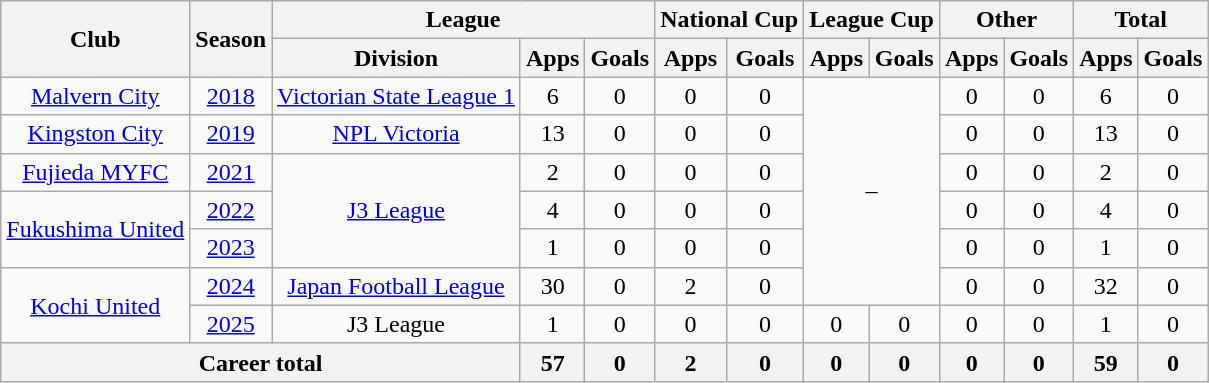<table class="wikitable" style="text-align: center">
<tr>
<th rowspan="2">Club</th>
<th rowspan="2">Season</th>
<th colspan="3">League</th>
<th colspan="2">National Cup</th>
<th colspan="2">League Cup</th>
<th colspan="2">Other</th>
<th colspan="2">Total</th>
</tr>
<tr>
<th>Division</th>
<th>Apps</th>
<th>Goals</th>
<th>Apps</th>
<th>Goals</th>
<th>Apps</th>
<th>Goals</th>
<th>Apps</th>
<th>Goals</th>
<th>Apps</th>
<th>Goals</th>
</tr>
<tr>
<td><a href='#'>Malvern City</a></td>
<td><a href='#'>2018</a></td>
<td><a href='#'>Victorian State League 1</a></td>
<td>6</td>
<td>0</td>
<td>0</td>
<td>0</td>
<td rowspan="6" colspan="2">–</td>
<td>0</td>
<td>0</td>
<td>6</td>
<td>0</td>
</tr>
<tr>
<td><a href='#'>Kingston City</a></td>
<td><a href='#'>2019</a></td>
<td><a href='#'>NPL Victoria</a></td>
<td>13</td>
<td>0</td>
<td>0</td>
<td>0</td>
<td>0</td>
<td>0</td>
<td>13</td>
<td>0</td>
</tr>
<tr>
<td><a href='#'>Fujieda MYFC</a></td>
<td><a href='#'>2021</a></td>
<td rowspan="3"><a href='#'>J3 League</a></td>
<td>2</td>
<td>0</td>
<td>0</td>
<td>0</td>
<td>0</td>
<td>0</td>
<td>2</td>
<td>0</td>
</tr>
<tr>
<td rowspan="2"><a href='#'>Fukushima United</a></td>
<td><a href='#'>2022</a></td>
<td>4</td>
<td>0</td>
<td>0</td>
<td>0</td>
<td>0</td>
<td>0</td>
<td>4</td>
<td>0</td>
</tr>
<tr>
<td><a href='#'>2023</a></td>
<td>1</td>
<td>0</td>
<td>0</td>
<td>0</td>
<td>0</td>
<td>0</td>
<td>1</td>
<td>0</td>
</tr>
<tr>
<td rowspan="2"><a href='#'>Kochi United</a></td>
<td><a href='#'>2024</a></td>
<td><a href='#'>Japan Football League</a></td>
<td>30</td>
<td>0</td>
<td>2</td>
<td>0</td>
<td>0</td>
<td>0</td>
<td>32</td>
<td>0</td>
</tr>
<tr>
<td><a href='#'>2025</a></td>
<td>J3 League</td>
<td>1</td>
<td>0</td>
<td>0</td>
<td>0</td>
<td>0</td>
<td>0</td>
<td>0</td>
<td>0</td>
<td>1</td>
<td>0</td>
</tr>
<tr>
<th colspan=3>Career total</th>
<th>57</th>
<th>0</th>
<th>2</th>
<th>0</th>
<th>0</th>
<th>0</th>
<th>0</th>
<th>0</th>
<th>59</th>
<th>0</th>
</tr>
</table>
